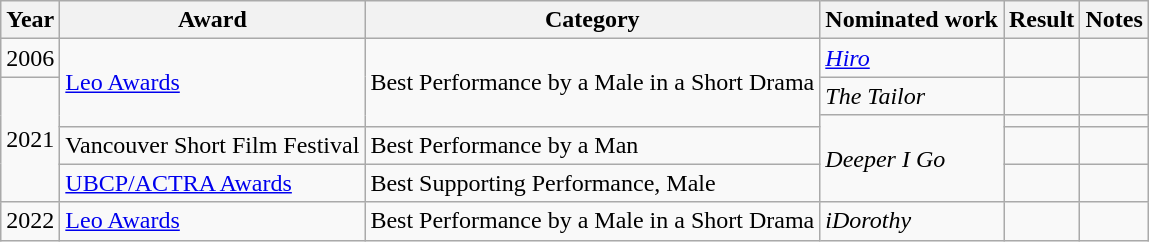<table class="wikitable">
<tr>
<th>Year</th>
<th>Award</th>
<th>Category</th>
<th>Nominated work</th>
<th>Result</th>
<th>Notes</th>
</tr>
<tr>
<td>2006</td>
<td rowspan="3"><a href='#'>Leo Awards</a></td>
<td rowspan="3">Best Performance by a Male in a Short Drama</td>
<td><em><a href='#'>Hiro</a></em></td>
<td></td>
<td></td>
</tr>
<tr>
<td rowspan="4">2021</td>
<td><em>The Tailor</em></td>
<td></td>
<td></td>
</tr>
<tr>
<td rowspan="3"><em>Deeper I Go</em></td>
<td></td>
<td></td>
</tr>
<tr>
<td>Vancouver Short Film Festival</td>
<td>Best Performance by a Man</td>
<td></td>
<td></td>
</tr>
<tr>
<td><a href='#'>UBCP/ACTRA Awards</a></td>
<td>Best Supporting Performance, Male</td>
<td></td>
<td></td>
</tr>
<tr>
<td>2022</td>
<td><a href='#'>Leo Awards</a></td>
<td>Best Performance by a Male in a Short Drama</td>
<td><em>iDorothy</em></td>
<td></td>
<td></td>
</tr>
</table>
